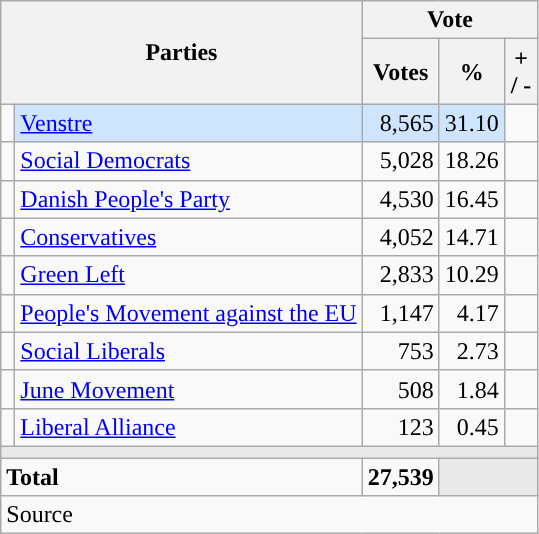<table class="wikitable" style="text-align:right;">
<tr>
<th style="text-align:centre;" rowspan="2" colspan="2" width="225">Parties</th>
<th colspan="3">Vote</th>
</tr>
<tr>
<th width="15">Votes</th>
<th width="15">%</th>
<th width="15">+ / -</th>
</tr>
<tr>
<td width="2" style="color:inherit;background:"></td>
<td bgcolor=#cfe5fe   align="left"><a href='#'>Venstre</a></td>
<td bgcolor=#cfe5fe>8,565</td>
<td bgcolor=#cfe5fe>31.10</td>
<td></td>
</tr>
<tr>
<td width="2" style="color:inherit;background:"></td>
<td align="left"><a href='#'>Social Democrats</a></td>
<td>5,028</td>
<td>18.26</td>
<td></td>
</tr>
<tr>
<td width="2" style="color:inherit;background:"></td>
<td align="left"><a href='#'>Danish People's Party</a></td>
<td>4,530</td>
<td>16.45</td>
<td></td>
</tr>
<tr>
<td width="2" style="color:inherit;background:"></td>
<td align="left"><a href='#'>Conservatives</a></td>
<td>4,052</td>
<td>14.71</td>
<td></td>
</tr>
<tr>
<td width="2" style="color:inherit;background:"></td>
<td align="left"><a href='#'>Green Left</a></td>
<td>2,833</td>
<td>10.29</td>
<td></td>
</tr>
<tr>
<td width="2" style="color:inherit;background:"></td>
<td align="left"><a href='#'>People's Movement against the EU</a></td>
<td>1,147</td>
<td>4.17</td>
<td></td>
</tr>
<tr>
<td width="2" style="color:inherit;background:"></td>
<td align="left"><a href='#'>Social Liberals</a></td>
<td>753</td>
<td>2.73</td>
<td></td>
</tr>
<tr>
<td width="2" style="color:inherit;background:"></td>
<td align="left"><a href='#'>June Movement</a></td>
<td>508</td>
<td>1.84</td>
<td></td>
</tr>
<tr>
<td width="2" style="color:inherit;background:"></td>
<td align="left"><a href='#'>Liberal Alliance</a></td>
<td>123</td>
<td>0.45</td>
<td></td>
</tr>
<tr>
<td colspan="7" bgcolor="#E9E9E9"></td>
</tr>
<tr>
<td align="left" colspan="2"><strong>Total</strong></td>
<td><strong>27,539</strong></td>
<td bgcolor="#E9E9E9" colspan="2"></td>
</tr>
<tr>
<td align="left" colspan="6">Source</td>
</tr>
</table>
